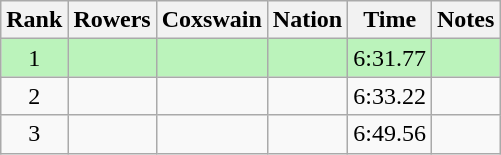<table class="wikitable sortable" style=text-align:center>
<tr>
<th>Rank</th>
<th>Rowers</th>
<th>Coxswain</th>
<th>Nation</th>
<th>Time</th>
<th>Notes</th>
</tr>
<tr bgcolor=bbf3bb>
<td>1</td>
<td align=left></td>
<td align=left></td>
<td align=left></td>
<td>6:31.77</td>
<td></td>
</tr>
<tr>
<td>2</td>
<td align=left></td>
<td align=left></td>
<td align=left></td>
<td>6:33.22</td>
<td></td>
</tr>
<tr>
<td>3</td>
<td align=left></td>
<td align=left></td>
<td align=left></td>
<td>6:49.56</td>
<td></td>
</tr>
</table>
